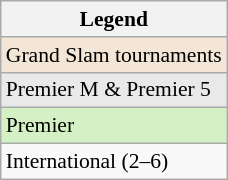<table class=wikitable style=font-size:90%>
<tr>
<th>Legend</th>
</tr>
<tr>
<td style="background:#f3e6d7;">Grand Slam tournaments</td>
</tr>
<tr>
<td style="background:#e9e9e9;">Premier M & Premier 5</td>
</tr>
<tr>
<td style="background:#d4f1c5;">Premier</td>
</tr>
<tr>
<td>International (2–6)</td>
</tr>
</table>
